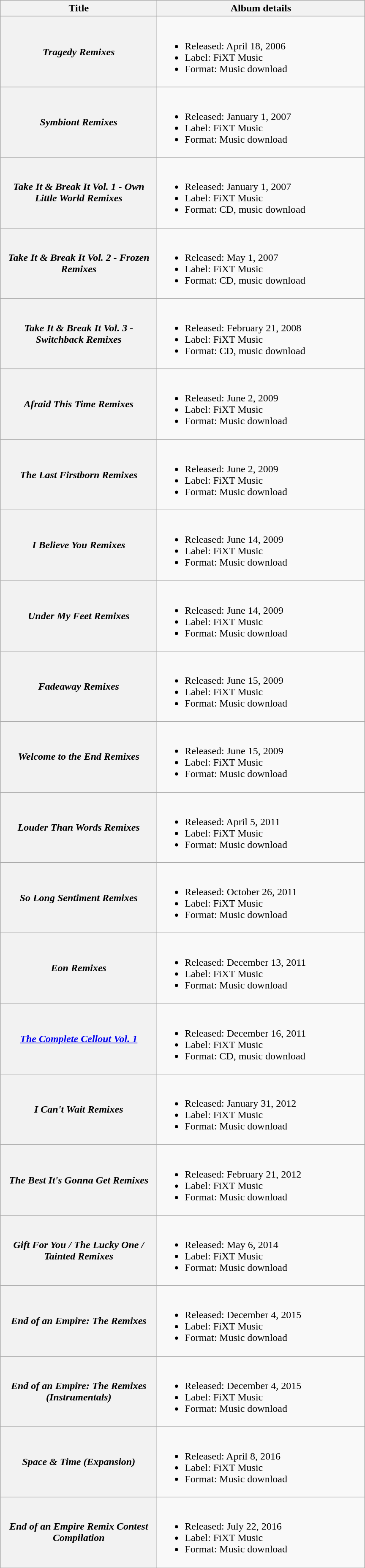<table class="wikitable plainrowheaders">
<tr>
<th style=width:15em;>Title</th>
<th style=width:20em;>Album details</th>
</tr>
<tr>
<th scope="row"><em>Tragedy Remixes</em></th>
<td><br><ul><li>Released: April 18, 2006</li><li>Label: FiXT Music</li><li>Format: Music download</li></ul></td>
</tr>
<tr>
<th scope="row"><em>Symbiont Remixes</em></th>
<td><br><ul><li>Released: January 1, 2007</li><li>Label: FiXT Music</li><li>Format: Music download</li></ul></td>
</tr>
<tr>
<th scope="row"><em>Take It & Break It Vol. 1 - Own Little World Remixes</em></th>
<td><br><ul><li>Released: January 1, 2007</li><li>Label: FiXT Music</li><li>Format: CD, music download</li></ul></td>
</tr>
<tr>
<th scope="row"><em>Take It & Break It Vol. 2 - Frozen Remixes</em></th>
<td><br><ul><li>Released: May 1, 2007</li><li>Label: FiXT Music</li><li>Format: CD, music download</li></ul></td>
</tr>
<tr>
<th scope="row"><em>Take It & Break It Vol. 3 - Switchback Remixes</em></th>
<td><br><ul><li>Released: February 21, 2008</li><li>Label: FiXT Music</li><li>Format: CD, music download</li></ul></td>
</tr>
<tr>
<th scope="row"><em>Afraid This Time Remixes</em></th>
<td><br><ul><li>Released: June 2, 2009</li><li>Label: FiXT Music</li><li>Format: Music download</li></ul></td>
</tr>
<tr>
<th scope="row"><em>The Last Firstborn Remixes</em></th>
<td><br><ul><li>Released: June 2, 2009</li><li>Label: FiXT Music</li><li>Format: Music download</li></ul></td>
</tr>
<tr>
<th scope="row"><em>I Believe You Remixes</em></th>
<td><br><ul><li>Released: June 14, 2009</li><li>Label: FiXT Music</li><li>Format: Music download</li></ul></td>
</tr>
<tr>
<th scope="row"><em>Under My Feet Remixes</em></th>
<td><br><ul><li>Released: June 14, 2009</li><li>Label: FiXT Music</li><li>Format: Music download</li></ul></td>
</tr>
<tr>
<th scope="row"><em>Fadeaway Remixes</em></th>
<td><br><ul><li>Released: June 15, 2009</li><li>Label: FiXT Music</li><li>Format: Music download</li></ul></td>
</tr>
<tr>
<th scope="row"><em>Welcome to the End Remixes</em></th>
<td><br><ul><li>Released: June 15, 2009</li><li>Label: FiXT Music</li><li>Format: Music download</li></ul></td>
</tr>
<tr>
<th scope="row"><em>Louder Than Words Remixes</em></th>
<td><br><ul><li>Released: April 5, 2011</li><li>Label: FiXT Music</li><li>Format: Music download</li></ul></td>
</tr>
<tr>
<th scope="row"><em>So Long Sentiment Remixes</em></th>
<td><br><ul><li>Released: October 26, 2011</li><li>Label: FiXT Music</li><li>Format: Music download</li></ul></td>
</tr>
<tr>
<th scope="row"><em>Eon Remixes</em></th>
<td><br><ul><li>Released: December 13, 2011</li><li>Label: FiXT Music</li><li>Format: Music download</li></ul></td>
</tr>
<tr>
<th scope="row"><em><a href='#'> The Complete Cellout Vol. 1</a></em></th>
<td><br><ul><li>Released: December 16, 2011</li><li>Label: FiXT Music</li><li>Format: CD, music download</li></ul></td>
</tr>
<tr>
<th scope="row"><em>I Can't Wait Remixes</em></th>
<td><br><ul><li>Released: January 31, 2012</li><li>Label: FiXT Music</li><li>Format: Music download</li></ul></td>
</tr>
<tr>
<th scope="row"><em>The Best It's Gonna Get Remixes</em></th>
<td><br><ul><li>Released: February 21, 2012</li><li>Label: FiXT Music</li><li>Format: Music download</li></ul></td>
</tr>
<tr>
<th scope="row"><em>Gift For You / The Lucky One / Tainted Remixes</em></th>
<td><br><ul><li>Released: May 6, 2014</li><li>Label: FiXT Music</li><li>Format: Music download</li></ul></td>
</tr>
<tr>
<th scope="row"><em>End of an Empire: The Remixes</em></th>
<td><br><ul><li>Released: December 4, 2015</li><li>Label: FiXT Music</li><li>Format: Music download</li></ul></td>
</tr>
<tr>
<th scope="row"><em>End of an Empire: The Remixes (Instrumentals)</em></th>
<td><br><ul><li>Released: December 4, 2015</li><li>Label: FiXT Music</li><li>Format: Music download</li></ul></td>
</tr>
<tr>
<th scope="row"><em>Space & Time (Expansion)</em></th>
<td><br><ul><li>Released: April 8, 2016</li><li>Label: FiXT Music</li><li>Format: Music download</li></ul></td>
</tr>
<tr>
<th scope="row"><em>End of an Empire Remix Contest Compilation</em></th>
<td><br><ul><li>Released: July 22, 2016</li><li>Label: FiXT Music</li><li>Format: Music download</li></ul></td>
</tr>
</table>
